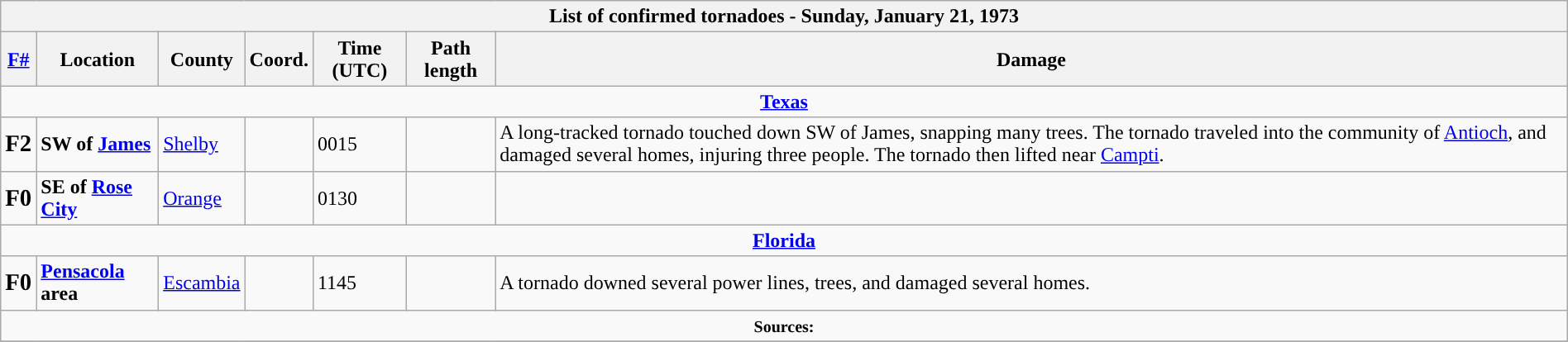<table class="wikitable collapsible" width="100%">
<tr>
<th colspan="7">List of confirmed tornadoes - Sunday, January 21, 1973</th>
</tr>
<tr>
<th><a href='#'>F#</a></th>
<th>Location</th>
<th>County</th>
<th>Coord.</th>
<th>Time (UTC)</th>
<th>Path length</th>
<th>Damage</th>
</tr>
<tr>
<td colspan="7" align=center><strong><a href='#'>Texas</a></strong></td>
</tr>
<tr>
<td><big><strong>F2</strong></big></td>
<td><strong>SW of <a href='#'>James</a></strong></td>
<td><a href='#'>Shelby</a></td>
<td></td>
<td>0015</td>
<td></td>
<td>A long-tracked tornado touched down SW of James, snapping many trees. The tornado traveled into the community of <a href='#'>Antioch</a>, and damaged several homes, injuring three people. The tornado then lifted near <a href='#'>Campti</a>.</td>
</tr>
<tr>
<td><big><strong>F0</strong></big></td>
<td><strong>SE of <a href='#'>Rose City</a></strong></td>
<td><a href='#'>Orange</a></td>
<td></td>
<td>0130</td>
<td></td>
<td></td>
</tr>
<tr>
<td colspan="7" align=center><strong><a href='#'>Florida</a></strong></td>
</tr>
<tr>
<td><big><strong>F0</strong></big></td>
<td><strong><a href='#'>Pensacola</a> area</strong></td>
<td><a href='#'>Escambia</a></td>
<td></td>
<td>1145</td>
<td></td>
<td>A tornado downed several power lines, trees, and damaged several homes.</td>
</tr>
<tr>
<td colspan="7" align=center><small><strong>Sources:</strong> </small></td>
</tr>
<tr>
</tr>
</table>
